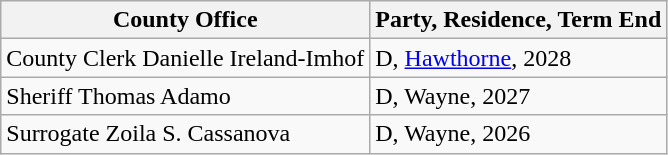<table class="wikitable sortable">
<tr>
<th>County Office</th>
<th>Party, Residence, Term End</th>
</tr>
<tr>
<td>County Clerk Danielle Ireland-Imhof</td>
<td>D, <a href='#'>Hawthorne</a>, 2028</td>
</tr>
<tr>
<td>Sheriff Thomas Adamo</td>
<td>D, Wayne, 2027</td>
</tr>
<tr>
<td>Surrogate Zoila S. Cassanova</td>
<td>D, Wayne, 2026</td>
</tr>
</table>
